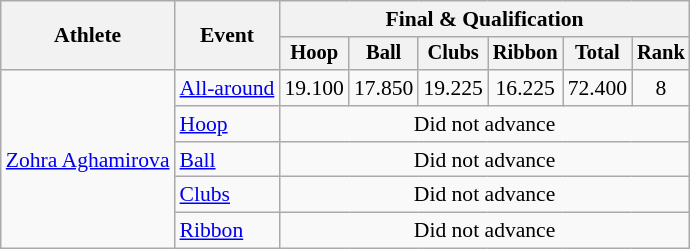<table class="wikitable" style="text-align:center; font-size:90%">
<tr>
<th rowspan=2>Athlete</th>
<th rowspan=2>Event</th>
<th colspan=6>Final & Qualification</th>
</tr>
<tr style="font-size:95%">
<th>Hoop</th>
<th>Ball</th>
<th>Clubs</th>
<th>Ribbon</th>
<th>Total</th>
<th>Rank</th>
</tr>
<tr>
<td rowspan=5 align=left><a href='#'>Zohra Aghamirova</a></td>
<td align=left><a href='#'>All-around</a></td>
<td>19.100</td>
<td>17.850</td>
<td>19.225</td>
<td>16.225</td>
<td>72.400</td>
<td>8</td>
</tr>
<tr>
<td align=left><a href='#'>Hoop</a></td>
<td colspan=6>Did not advance</td>
</tr>
<tr>
<td align=left><a href='#'>Ball</a></td>
<td colspan=6>Did not advance</td>
</tr>
<tr>
<td align=left><a href='#'>Clubs</a></td>
<td colspan=6>Did not advance</td>
</tr>
<tr>
<td align=left><a href='#'>Ribbon</a></td>
<td colspan=6>Did not advance</td>
</tr>
</table>
